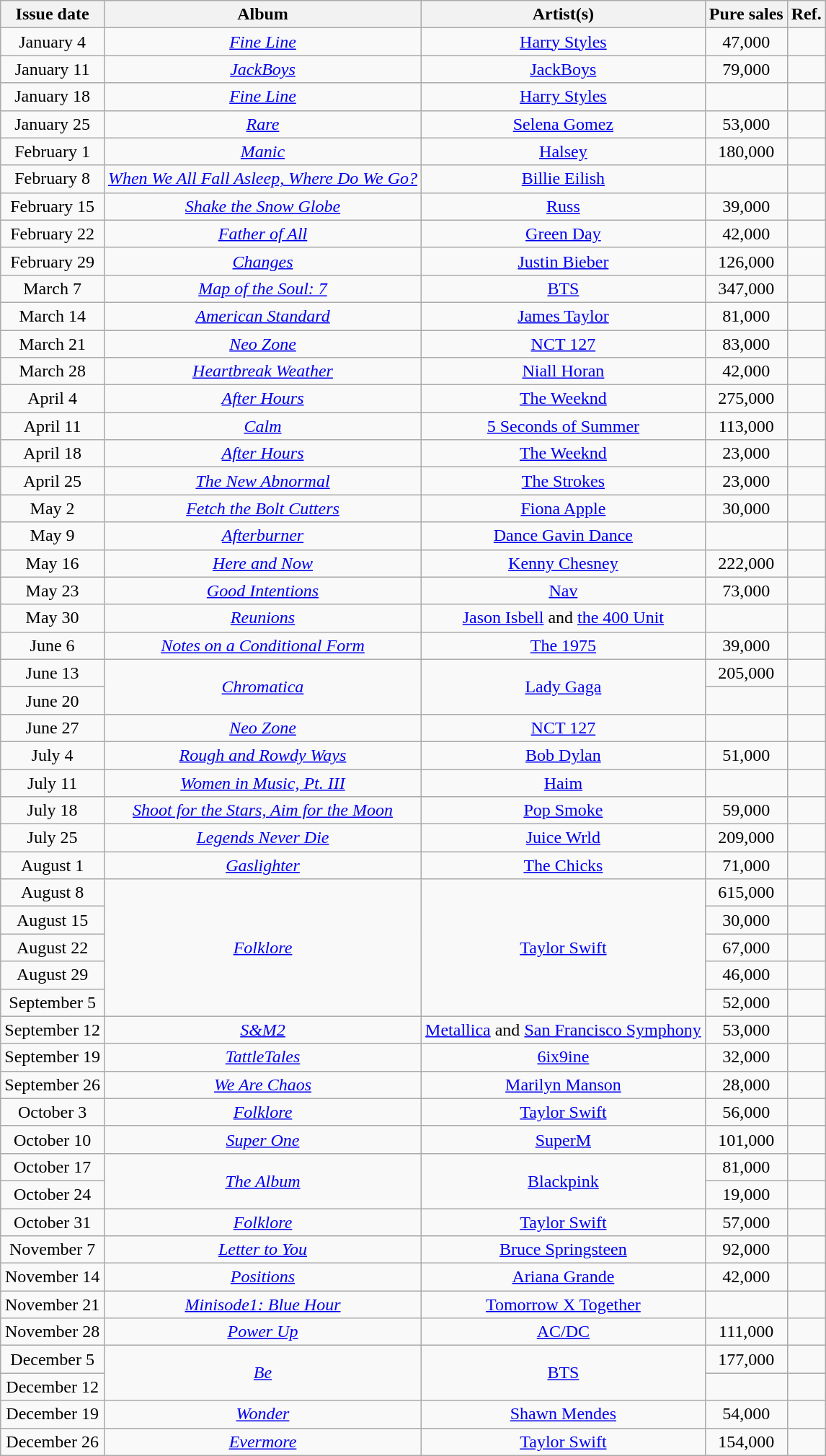<table class="wikitable sortable" style="text-align:center;">
<tr>
<th scope="col">Issue date</th>
<th scope="col">Album</th>
<th scope="col">Artist(s)</th>
<th scope="col">Pure sales</th>
<th scope="col">Ref.</th>
</tr>
<tr>
<td scope="row">January 4</td>
<td><em><a href='#'>Fine Line</a></em></td>
<td><a href='#'>Harry Styles</a></td>
<td>47,000</td>
<td></td>
</tr>
<tr>
<td scope="row">January 11</td>
<td><em><a href='#'>JackBoys</a></em></td>
<td><a href='#'>JackBoys</a></td>
<td>79,000</td>
<td></td>
</tr>
<tr>
<td scope="row">January 18</td>
<td><em><a href='#'>Fine Line</a></em></td>
<td><a href='#'>Harry Styles</a></td>
<td></td>
<td></td>
</tr>
<tr>
<td scope="row">January 25</td>
<td><em><a href='#'>Rare</a></em></td>
<td><a href='#'>Selena Gomez</a></td>
<td>53,000</td>
<td></td>
</tr>
<tr>
<td scope="row">February 1</td>
<td><em><a href='#'>Manic</a></em></td>
<td><a href='#'>Halsey</a></td>
<td>180,000</td>
<td></td>
</tr>
<tr>
<td scope="row">February 8</td>
<td><em><a href='#'>When We All Fall Asleep, Where Do We Go?</a></em></td>
<td><a href='#'>Billie Eilish</a></td>
<td></td>
<td></td>
</tr>
<tr>
<td scope="row">February 15</td>
<td><em><a href='#'>Shake the Snow Globe</a></em></td>
<td><a href='#'>Russ</a></td>
<td>39,000</td>
<td></td>
</tr>
<tr>
<td scope="row">February 22</td>
<td><em><a href='#'>Father of All</a></em></td>
<td><a href='#'>Green Day</a></td>
<td>42,000</td>
<td></td>
</tr>
<tr>
<td scope="row">February 29</td>
<td><em><a href='#'>Changes</a></em></td>
<td><a href='#'>Justin Bieber</a></td>
<td>126,000</td>
<td></td>
</tr>
<tr>
<td scope="row">March 7</td>
<td><em><a href='#'>Map of the Soul: 7</a></em></td>
<td><a href='#'>BTS</a></td>
<td>347,000</td>
<td></td>
</tr>
<tr>
<td scope="row">March 14</td>
<td><em><a href='#'>American Standard</a></em></td>
<td><a href='#'>James Taylor</a></td>
<td>81,000</td>
<td></td>
</tr>
<tr>
<td scope="row">March 21</td>
<td><em><a href='#'>Neo Zone</a></em></td>
<td><a href='#'>NCT 127</a></td>
<td>83,000</td>
<td></td>
</tr>
<tr>
<td scope="row">March 28</td>
<td><em><a href='#'>Heartbreak Weather</a></em></td>
<td><a href='#'>Niall Horan</a></td>
<td>42,000</td>
<td></td>
</tr>
<tr>
<td scope="row">April 4</td>
<td><em><a href='#'>After Hours</a></em></td>
<td><a href='#'>The Weeknd</a></td>
<td>275,000</td>
<td></td>
</tr>
<tr>
<td scope="row">April 11</td>
<td><em><a href='#'>Calm</a></em></td>
<td><a href='#'>5 Seconds of Summer</a></td>
<td>113,000</td>
<td></td>
</tr>
<tr>
<td scope="row">April 18</td>
<td><em><a href='#'>After Hours</a></em></td>
<td><a href='#'>The Weeknd</a></td>
<td>23,000</td>
<td></td>
</tr>
<tr>
<td scope="row">April 25</td>
<td><em><a href='#'>The New Abnormal</a></em></td>
<td><a href='#'>The Strokes</a></td>
<td>23,000</td>
<td></td>
</tr>
<tr>
<td scope="row">May 2</td>
<td><em><a href='#'>Fetch the Bolt Cutters</a></em></td>
<td><a href='#'>Fiona Apple</a></td>
<td>30,000</td>
<td></td>
</tr>
<tr>
<td scope="row">May 9</td>
<td><em><a href='#'>Afterburner</a></em></td>
<td><a href='#'>Dance Gavin Dance</a></td>
<td></td>
<td></td>
</tr>
<tr>
<td scope="row">May 16</td>
<td><em><a href='#'>Here and Now</a></em></td>
<td><a href='#'>Kenny Chesney</a></td>
<td>222,000</td>
<td></td>
</tr>
<tr>
<td scope="row">May 23</td>
<td><em><a href='#'>Good Intentions</a></em></td>
<td><a href='#'>Nav</a></td>
<td>73,000</td>
<td></td>
</tr>
<tr>
<td scope="row">May 30</td>
<td><em><a href='#'>Reunions</a></em></td>
<td><a href='#'>Jason Isbell</a> and <a href='#'>the 400 Unit</a></td>
<td></td>
<td></td>
</tr>
<tr>
<td scope="row">June 6</td>
<td><em><a href='#'>Notes on a Conditional Form</a></em></td>
<td><a href='#'>The 1975</a></td>
<td>39,000</td>
<td></td>
</tr>
<tr>
<td scope="row">June 13</td>
<td rowspan="2"><em><a href='#'>Chromatica</a></em></td>
<td rowspan="2"><a href='#'>Lady Gaga</a></td>
<td>205,000</td>
<td></td>
</tr>
<tr>
<td scope="row">June 20</td>
<td></td>
<td></td>
</tr>
<tr>
<td scope="row">June 27</td>
<td><em><a href='#'>Neo Zone</a></em></td>
<td><a href='#'>NCT 127</a></td>
<td></td>
<td></td>
</tr>
<tr>
<td scope="row">July 4</td>
<td><em><a href='#'>Rough and Rowdy Ways</a></em></td>
<td><a href='#'>Bob Dylan</a></td>
<td>51,000</td>
<td></td>
</tr>
<tr>
<td scope="row">July 11</td>
<td><em><a href='#'>Women in Music, Pt. III</a></em></td>
<td><a href='#'>Haim</a></td>
<td></td>
<td></td>
</tr>
<tr>
<td scope="row">July 18</td>
<td><em><a href='#'>Shoot for the Stars, Aim for the Moon</a></em></td>
<td><a href='#'>Pop Smoke</a></td>
<td>59,000</td>
<td></td>
</tr>
<tr>
<td scope="row">July 25</td>
<td><em><a href='#'>Legends Never Die</a></em></td>
<td><a href='#'>Juice Wrld</a></td>
<td>209,000</td>
<td></td>
</tr>
<tr>
<td scope="row">August 1</td>
<td><em><a href='#'>Gaslighter</a></em></td>
<td><a href='#'>The Chicks</a></td>
<td>71,000</td>
<td></td>
</tr>
<tr>
<td scope="row">August 8</td>
<td rowspan="5"><em><a href='#'>Folklore</a></em></td>
<td rowspan="5"><a href='#'>Taylor Swift</a></td>
<td>615,000</td>
<td></td>
</tr>
<tr>
<td scope="row">August 15</td>
<td>30,000</td>
<td></td>
</tr>
<tr>
<td scope="row">August 22</td>
<td>67,000</td>
<td></td>
</tr>
<tr>
<td scope="row">August 29</td>
<td>46,000</td>
<td></td>
</tr>
<tr>
<td scope="row">September 5</td>
<td>52,000</td>
<td></td>
</tr>
<tr>
<td scope="row">September 12</td>
<td><em><a href='#'>S&M2</a></em></td>
<td><a href='#'>Metallica</a> and <a href='#'>San Francisco Symphony</a></td>
<td>53,000</td>
<td></td>
</tr>
<tr>
<td scope="row">September 19</td>
<td><em><a href='#'>TattleTales</a></em></td>
<td><a href='#'>6ix9ine</a></td>
<td>32,000</td>
<td></td>
</tr>
<tr>
<td scope="row">September 26</td>
<td><em><a href='#'>We Are Chaos</a></em></td>
<td><a href='#'>Marilyn Manson</a></td>
<td>28,000</td>
<td></td>
</tr>
<tr>
<td scope="row">October 3</td>
<td><em><a href='#'>Folklore</a></em></td>
<td><a href='#'>Taylor Swift</a></td>
<td>56,000</td>
<td></td>
</tr>
<tr>
<td scope="row">October 10</td>
<td><em><a href='#'>Super One</a></em></td>
<td><a href='#'>SuperM</a></td>
<td>101,000</td>
<td></td>
</tr>
<tr>
<td scope="row">October 17</td>
<td rowspan="2"><em><a href='#'>The Album</a></em></td>
<td rowspan="2"><a href='#'>Blackpink</a></td>
<td>81,000</td>
<td></td>
</tr>
<tr>
<td scope="row">October 24</td>
<td>19,000</td>
<td></td>
</tr>
<tr>
<td scope="row">October 31</td>
<td><em><a href='#'>Folklore</a></em></td>
<td><a href='#'>Taylor Swift</a></td>
<td>57,000</td>
<td></td>
</tr>
<tr>
<td scope="row">November 7</td>
<td><em><a href='#'>Letter to You</a></em></td>
<td><a href='#'>Bruce Springsteen</a></td>
<td>92,000</td>
<td></td>
</tr>
<tr>
<td scope="row">November 14</td>
<td><em><a href='#'>Positions</a></em></td>
<td><a href='#'>Ariana Grande</a></td>
<td>42,000</td>
<td></td>
</tr>
<tr>
<td scope="row">November 21</td>
<td><em><a href='#'>Minisode1: Blue Hour</a></em></td>
<td><a href='#'>Tomorrow X Together</a></td>
<td></td>
<td></td>
</tr>
<tr>
<td scope="row">November 28</td>
<td><em><a href='#'>Power Up</a></em></td>
<td><a href='#'>AC/DC</a></td>
<td>111,000</td>
<td></td>
</tr>
<tr>
<td scope="row">December 5</td>
<td rowspan="2"><em><a href='#'>Be</a></em></td>
<td rowspan="2"><a href='#'>BTS</a></td>
<td>177,000</td>
<td></td>
</tr>
<tr>
<td scope="row">December 12</td>
<td></td>
<td></td>
</tr>
<tr>
<td scope="row">December 19</td>
<td><em><a href='#'>Wonder</a></em></td>
<td><a href='#'>Shawn Mendes</a></td>
<td>54,000</td>
<td></td>
</tr>
<tr>
<td scope="row">December 26</td>
<td><em><a href='#'>Evermore</a></em></td>
<td><a href='#'>Taylor Swift</a></td>
<td>154,000</td>
<td></td>
</tr>
</table>
